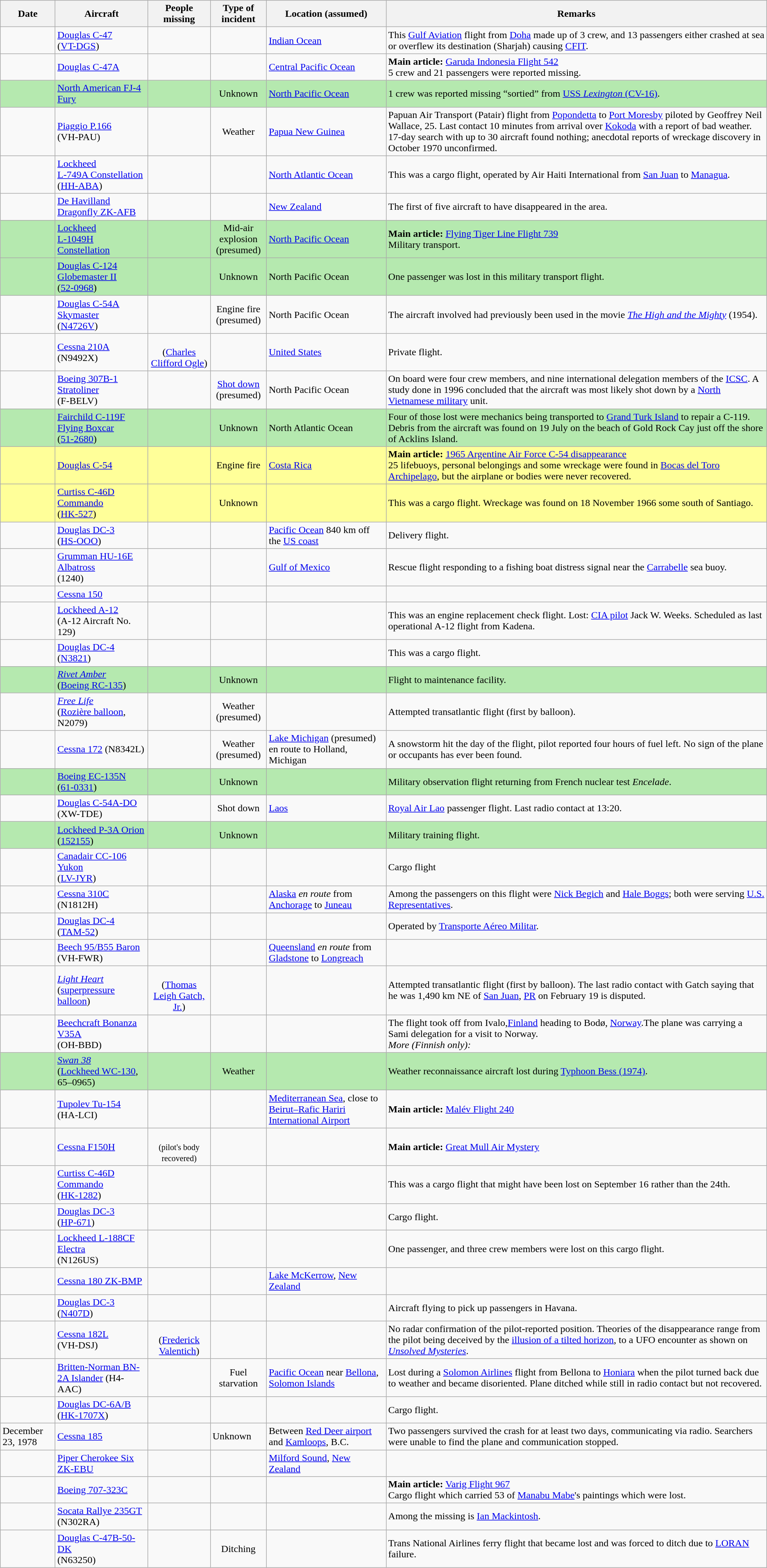<table class="wikitable sortable">
<tr>
<th>Date</th>
<th>Aircraft</th>
<th>People missing</th>
<th>Type of incident</th>
<th>Location (assumed)</th>
<th class=unsortable>Remarks</th>
</tr>
<tr>
<td></td>
<td><a href='#'>Douglas C-47</a><br>(<a href='#'>VT-DGS</a>)</td>
<td style=text-align:center></td>
<td></td>
<td><a href='#'>Indian Ocean</a><br></td>
<td>This <a href='#'>Gulf Aviation</a> flight from <a href='#'>Doha</a> made up of 3 crew, and 13 passengers either crashed at sea or overflew its destination (Sharjah) causing <a href='#'>CFIT</a>.</td>
</tr>
<tr>
<td></td>
<td><a href='#'>Douglas C-47A</a></td>
<td style=text-align:center></td>
<td></td>
<td><a href='#'>Central Pacific Ocean</a><br></td>
<td><strong>Main article:</strong> <a href='#'>Garuda Indonesia Flight 542</a><br>5 crew and 21 passengers were reported missing.</td>
</tr>
<tr style=background:#B5E9AF>
<td></td>
<td><a href='#'>North American FJ-4 Fury</a></td>
<td style=text-align:center></td>
<td style=text-align:center>Unknown</td>
<td><a href='#'>North Pacific Ocean</a><br></td>
<td>1 crew was reported missing “sortied” from <a href='#'>USS <em>Lexington</em> (CV-16)</a>.</td>
</tr>
<tr>
<td></td>
<td><a href='#'>Piaggio P.166</a><br>(VH-PAU)</td>
<td style=text-align:center></td>
<td style=text-align:center>Weather</td>
<td><a href='#'>Papua New Guinea</a><br></td>
<td>Papuan Air Transport (Patair) flight from <a href='#'>Popondetta</a> to <a href='#'>Port Moresby</a> piloted by Geoffrey Neil Wallace, 25. Last contact 10 minutes from arrival over <a href='#'>Kokoda</a> with a report of bad weather. 17-day search with up to 30 aircraft found nothing; anecdotal reports of wreckage discovery in October 1970 unconfirmed.</td>
</tr>
<tr>
<td></td>
<td><a href='#'>Lockheed<br>L-749A Constellation</a><br>(<a href='#'>HH-ABA</a>)</td>
<td style=text-align:center></td>
<td></td>
<td><a href='#'>North Atlantic Ocean</a><br></td>
<td>This was a cargo flight, operated by Air Haiti International from <a href='#'>San Juan</a> to <a href='#'>Managua</a>.</td>
</tr>
<tr>
<td></td>
<td><a href='#'>De Havilland Dragonfly ZK-AFB</a></td>
<td style=text-align:center></td>
<td></td>
<td><a href='#'>New Zealand</a><br></td>
<td>The first of five aircraft to have disappeared in the area.</td>
</tr>
<tr style=background:#B5E9AF>
<td></td>
<td><a href='#'>Lockheed<br>L-1049H Constellation</a></td>
<td style=text-align:center></td>
<td style=text-align:center>Mid-air explosion<br>(presumed)</td>
<td><a href='#'>North Pacific Ocean</a><br></td>
<td><strong>Main article:</strong> <a href='#'>Flying Tiger Line Flight 739</a><br>Military transport.</td>
</tr>
<tr style=background:#B5E9AF>
<td></td>
<td><a href='#'>Douglas C-124 Globemaster II</a><br>(<a href='#'>52-0968</a>)</td>
<td style=text-align:center></td>
<td style=text-align:center>Unknown</td>
<td>North Pacific Ocean</td>
<td>One passenger was lost in this military transport flight.</td>
</tr>
<tr>
<td></td>
<td><a href='#'>Douglas C-54A Skymaster</a><br>(<a href='#'>N4726V</a>)</td>
<td style=text-align:center></td>
<td style=text-align:center>Engine fire<br>(presumed)</td>
<td>North Pacific Ocean</td>
<td>The aircraft involved had previously been used in the movie <em><a href='#'>The High and the Mighty</a></em> (1954).</td>
</tr>
<tr>
<td></td>
<td><a href='#'>Cessna 210A</a><br>(N9492X)</td>
<td style=text-align:center><br>(<a href='#'>Charles Clifford Ogle</a>)</td>
<td></td>
<td><a href='#'>United States</a><br></td>
<td>Private flight.</td>
</tr>
<tr>
<td></td>
<td><a href='#'>Boeing 307B-1 Stratoliner</a><br>(F-BELV)</td>
<td style=text-align:center></td>
<td style=text-align:center><a href='#'>Shot down</a><br>(presumed)</td>
<td>North Pacific Ocean<br></td>
<td>On board were four crew members, and nine international delegation members of the <a href='#'>ICSC</a>. A study done in 1996 concluded that the aircraft was most likely shot down by a <a href='#'>North Vietnamese military</a> unit.</td>
</tr>
<tr style=background:#B5E9AF>
<td></td>
<td><a href='#'>Fairchild C-119F Flying Boxcar</a><br>(<a href='#'>51-2680</a>)</td>
<td style=text-align:center></td>
<td style=text-align:center>Unknown</td>
<td>North Atlantic Ocean<br></td>
<td>Four of those lost were mechanics being transported to <a href='#'>Grand Turk Island</a> to repair a C-119. Debris from the aircraft was found on 19 July on the beach of Gold Rock Cay just off the shore of Acklins Island.</td>
</tr>
<tr style=background:#FF9>
<td></td>
<td><a href='#'>Douglas C-54</a></td>
<td style=text-align:center></td>
<td style=text-align:center>Engine fire</td>
<td><a href='#'>Costa Rica</a><br></td>
<td><strong>Main article:</strong> <a href='#'>1965 Argentine Air Force C-54 disappearance</a><br>25 lifebuoys, personal belongings and some wreckage were found in <a href='#'>Bocas del Toro Archipelago</a>, but the airplane or bodies were never recovered.</td>
</tr>
<tr style=background:#FF9>
<td></td>
<td><a href='#'>Curtiss C-46D Commando</a><br>(<a href='#'>HK-527</a>)</td>
<td style=text-align:center></td>
<td style=text-align:center>Unknown</td>
<td></td>
<td>This was a cargo flight. Wreckage was found on 18 November 1966 some  south of Santiago.</td>
</tr>
<tr>
<td></td>
<td><a href='#'>Douglas DC-3</a><br>(<a href='#'>HS-OOO</a>)</td>
<td style=text-align:center></td>
<td></td>
<td><a href='#'>Pacific Ocean</a> 840 km off the <a href='#'>US coast</a></td>
<td>Delivery flight.</td>
</tr>
<tr>
<td></td>
<td><a href='#'>Grumman HU-16E Albatross</a><br>(1240)</td>
<td style=text-align:center></td>
<td></td>
<td><a href='#'>Gulf of Mexico</a><br></td>
<td>Rescue flight responding to a fishing boat distress signal near the <a href='#'>Carrabelle</a> sea buoy.</td>
</tr>
<tr>
<td></td>
<td><a href='#'>Cessna 150</a><br></td>
<td style=text-align:center></td>
<td></td>
<td></td>
<td></td>
</tr>
<tr>
<td></td>
<td><a href='#'>Lockheed A-12</a><br>(A-12 Aircraft No. 129)</td>
<td style=text-align:center></td>
<td></td>
<td></td>
<td>This was an engine replacement check flight. Lost: <a href='#'>CIA pilot</a> Jack W. Weeks. Scheduled as last operational A-12 flight from Kadena.</td>
</tr>
<tr>
<td></td>
<td><a href='#'>Douglas DC-4</a><br>(<a href='#'>N3821</a>)</td>
<td style=text-align:center></td>
<td></td>
<td></td>
<td>This was a cargo flight.</td>
</tr>
<tr style=background:#B5E9AF>
<td></td>
<td><a href='#'><em>Rivet Amber</em></a><br>(<a href='#'>Boeing RC-135</a>)</td>
<td style=text-align:center></td>
<td style=text-align:center>Unknown</td>
<td></td>
<td>Flight to maintenance facility.</td>
</tr>
<tr>
<td></td>
<td><a href='#'><em>Free Life</em></a><br>(<a href='#'>Rozière balloon</a>, N2079)</td>
<td style=text-align:center></td>
<td style=text-align:center>Weather<br>(presumed)</td>
<td></td>
<td>Attempted transatlantic flight (first by balloon).</td>
</tr>
<tr>
<td></td>
<td><a href='#'>Cessna 172</a> (N8342L)</td>
<td style=text-align:center></td>
<td style=text-align:center>Weather<br>(presumed)</td>
<td><a href='#'>Lake Michigan</a> (presumed) en route to Holland, Michigan</td>
<td>A snowstorm hit the day of the flight, pilot reported four hours of fuel left. No sign of the plane or occupants has ever been found.</td>
</tr>
<tr style=background:#B5E9AF>
<td></td>
<td><a href='#'>Boeing EC-135N</a><br>(<a href='#'>61-0331</a>)</td>
<td style=text-align:center></td>
<td style=text-align:center>Unknown</td>
<td></td>
<td>Military observation flight returning from French nuclear test <em>Encelade</em>.</td>
</tr>
<tr>
<td></td>
<td><a href='#'>Douglas C-54A-DO</a><br>(XW-TDE)</td>
<td style=text-align:center></td>
<td style=text-align:center>Shot down</td>
<td><a href='#'>Laos</a><br></td>
<td><a href='#'>Royal Air Lao</a> passenger flight. Last radio contact at 13:20.</td>
</tr>
<tr style=background:#B5E9AF>
<td></td>
<td><a href='#'>Lockheed P-3A Orion</a><br>(<a href='#'>152155</a>)</td>
<td style=text-align:center></td>
<td style=text-align:center>Unknown</td>
<td></td>
<td>Military training flight.</td>
</tr>
<tr>
<td></td>
<td><a href='#'>Canadair CC-106 Yukon</a><br>(<a href='#'>LV-JYR</a>)</td>
<td style=text-align:center></td>
<td></td>
<td></td>
<td>Cargo flight</td>
</tr>
<tr>
<td></td>
<td><a href='#'>Cessna 310C</a><br>(N1812H)</td>
<td style=text-align:center></td>
<td></td>
<td><a href='#'>Alaska</a> <em>en route</em> from <a href='#'>Anchorage</a> to <a href='#'>Juneau</a></td>
<td>Among the passengers on this flight were <a href='#'>Nick Begich</a> and <a href='#'>Hale Boggs</a>; both were serving <a href='#'>U.S. Representatives</a>.</td>
</tr>
<tr>
<td></td>
<td><a href='#'>Douglas DC-4</a><br>(<a href='#'>TAM-52</a>)</td>
<td style=text-align:center></td>
<td></td>
<td></td>
<td>Operated by <a href='#'>Transporte Aéreo Militar</a>.</td>
</tr>
<tr>
<td></td>
<td><a href='#'>Beech 95/B55 Baron</a><br>(VH-FWR)</td>
<td style=text-align:center></td>
<td></td>
<td><a href='#'>Queensland</a> <em>en route</em> from <a href='#'>Gladstone</a> to <a href='#'>Longreach</a></td>
<td></td>
</tr>
<tr>
<td></td>
<td><em><a href='#'>Light Heart</a></em><br>(<a href='#'>superpressure balloon</a>)</td>
<td style=text-align:center><br>(<a href='#'>Thomas Leigh Gatch, Jr.</a>)</td>
<td></td>
<td></td>
<td>Attempted transatlantic flight (first by balloon). The last radio contact with Gatch saying that he was 1,490 km NE of <a href='#'>San Juan</a>, <a href='#'>PR</a> on February 19 is disputed.</td>
</tr>
<tr>
<td></td>
<td><a href='#'>Beechcraft Bonanza V35A</a> <br> (OH-BBD)</td>
<td style=text-align:center></td>
<td></td>
<td></td>
<td>The flight took off from Ivalo,<a href='#'>Finland</a> heading to Bodø, <a href='#'>Norway</a>.The plane was carrying a Sami delegation for a visit to Norway.<br> <em>More (Finnish only):</em> <br></td>
</tr>
<tr style=background:#B5E9AF>
<td></td>
<td><a href='#'><em>Swan 38</em></a><br>(<a href='#'>Lockheed WC-130</a>, 65–0965)</td>
<td style=text-align:center></td>
<td style=text-align:center>Weather</td>
<td></td>
<td>Weather reconnaissance aircraft lost during <a href='#'>Typhoon Bess (1974)</a>.</td>
</tr>
<tr>
<td></td>
<td><a href='#'>Tupolev Tu-154</a><br>(HA-LCI)</td>
<td style=text-align:center></td>
<td></td>
<td><a href='#'>Mediterranean Sea</a>, close to <a href='#'>Beirut–Rafic Hariri International Airport</a></td>
<td><strong>Main article:</strong> <a href='#'>Malév Flight 240</a></td>
</tr>
<tr>
<td></td>
<td><a href='#'>Cessna F150H</a></td>
<td style=text-align:center><br><small>(pilot's body recovered)</small></td>
<td></td>
<td></td>
<td><strong>Main article:</strong> <a href='#'>Great Mull Air Mystery</a></td>
</tr>
<tr>
<td></td>
<td><a href='#'>Curtiss C-46D Commando</a><br>(<a href='#'>HK-1282</a>)</td>
<td style=text-align:center></td>
<td></td>
<td></td>
<td>This was a cargo flight that might have been lost on September 16 rather than the 24th.</td>
</tr>
<tr>
<td></td>
<td><a href='#'>Douglas DC-3</a><br>(<a href='#'>HP-671</a>)</td>
<td style=text-align:center></td>
<td></td>
<td></td>
<td>Cargo flight.</td>
</tr>
<tr>
<td></td>
<td><a href='#'>Lockheed L-188CF Electra</a><br>(N126US)</td>
<td style=text-align:center></td>
<td></td>
<td></td>
<td>One passenger, and three crew members were lost on this cargo flight.</td>
</tr>
<tr>
<td></td>
<td><a href='#'>Cessna 180 ZK-BMP</a></td>
<td style=text-align:center></td>
<td></td>
<td><a href='#'>Lake McKerrow</a>, <a href='#'>New Zealand</a></td>
<td></td>
</tr>
<tr>
<td></td>
<td><a href='#'>Douglas DC-3</a><br>(<a href='#'>N407D</a>)</td>
<td style=text-align:center></td>
<td></td>
<td></td>
<td>Aircraft flying to pick up passengers in Havana.</td>
</tr>
<tr>
<td></td>
<td><a href='#'>Cessna 182L</a><br>(VH-DSJ)</td>
<td style=text-align:center><br>(<a href='#'>Frederick Valentich</a>)</td>
<td></td>
<td></td>
<td>No radar confirmation of the pilot-reported position. Theories of the disappearance range from the pilot being deceived by the <a href='#'>illusion of a tilted horizon</a>, to a UFO encounter as shown on <em><a href='#'>Unsolved Mysteries</a></em>.</td>
</tr>
<tr>
<td></td>
<td><a href='#'>Britten-Norman BN-2A Islander</a> (H4-AAC)</td>
<td style=text-align:center></td>
<td style=text-align:center>Fuel starvation</td>
<td><a href='#'>Pacific Ocean</a> near <a href='#'>Bellona</a>, <a href='#'>Solomon Islands</a></td>
<td>Lost during a <a href='#'>Solomon Airlines</a> flight from Bellona to <a href='#'>Honiara</a> when the pilot turned back due to weather and became disoriented. Plane ditched while still in radio contact but not recovered.</td>
</tr>
<tr>
<td></td>
<td><a href='#'>Douglas DC-6A/B</a><br>(<a href='#'>HK-1707X</a>)</td>
<td style=text-align:center></td>
<td></td>
<td></td>
<td>Cargo flight.</td>
</tr>
<tr>
<td>December 23, 1978</td>
<td><a href='#'>Cessna 185</a></td>
<td style=text-align:center></td>
<td>Unknown</td>
<td>Between <a href='#'>Red Deer airport</a> and <a href='#'>Kamloops</a>, B.C.</td>
<td>Two passengers survived the crash for at least two days, communicating via radio. Searchers were unable to find the plane and communication stopped.</td>
</tr>
<tr>
<td></td>
<td><a href='#'>Piper Cherokee Six ZK-EBU</a></td>
<td style=text-align:center></td>
<td></td>
<td><a href='#'>Milford Sound</a>, <a href='#'>New Zealand</a></td>
<td></td>
</tr>
<tr>
<td></td>
<td><a href='#'>Boeing 707-323C</a></td>
<td style=text-align:center></td>
<td></td>
<td></td>
<td><strong>Main article:</strong> <a href='#'>Varig Flight 967</a><br>Cargo flight which carried 53 of <a href='#'>Manabu Mabe</a>'s paintings which were lost.</td>
</tr>
<tr>
<td></td>
<td><a href='#'>Socata Rallye 235GT</a><br>(N302RA)</td>
<td style=text-align:center></td>
<td></td>
<td></td>
<td>Among the missing is <a href='#'>Ian Mackintosh</a>.</td>
</tr>
<tr>
<td></td>
<td><a href='#'>Douglas C-47B-50-DK</a><br>(N63250)</td>
<td style=text-align:center></td>
<td style=text-align:center>Ditching</td>
<td></td>
<td>Trans National Airlines ferry flight that became lost and was forced to ditch due to <a href='#'>LORAN</a> failure.</td>
</tr>
</table>
